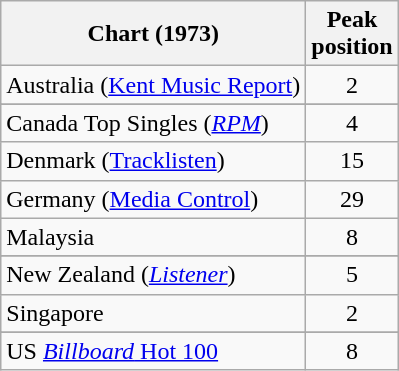<table class="wikitable sortable">
<tr>
<th scope="col">Chart (1973)</th>
<th scope="col">Peak<br>position</th>
</tr>
<tr>
<td>Australia (<a href='#'>Kent Music Report</a>)</td>
<td align=center>2</td>
</tr>
<tr>
</tr>
<tr>
<td>Canada Top Singles (<em><a href='#'>RPM</a></em>)</td>
<td style="text-align:center;">4</td>
</tr>
<tr>
<td>Denmark (<a href='#'>Tracklisten</a>)</td>
<td style="text-align:center;">15</td>
</tr>
<tr>
<td>Germany (<a href='#'>Media Control</a>)</td>
<td style="text-align:center;">29</td>
</tr>
<tr>
<td>Malaysia</td>
<td style="text-align:center;">8</td>
</tr>
<tr>
</tr>
<tr>
<td>New Zealand (<em><a href='#'>Listener</a></em>)</td>
<td style="text-align:center;">5</td>
</tr>
<tr>
<td>Singapore</td>
<td style="text-align:center;">2</td>
</tr>
<tr>
</tr>
<tr>
<td>US <a href='#'><em>Billboard</em> Hot 100</a></td>
<td style="text-align:center;">8</td>
</tr>
</table>
